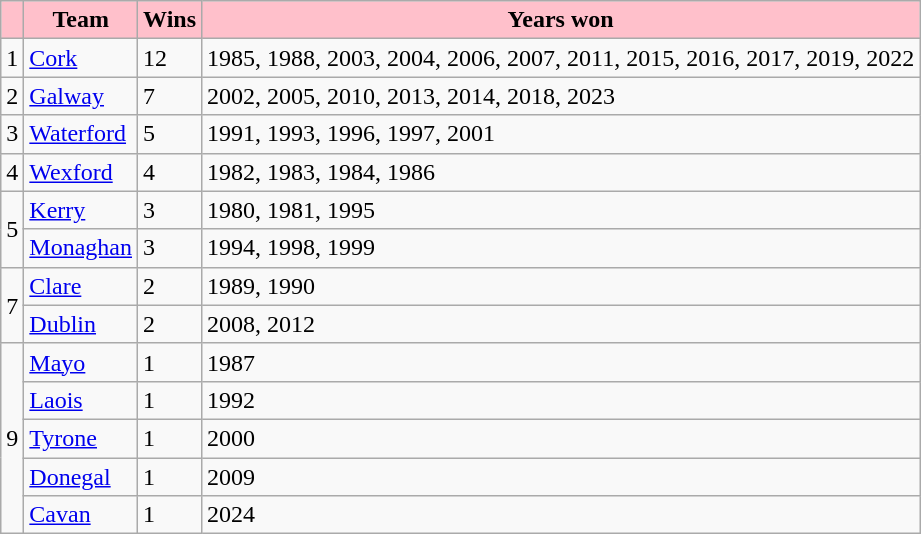<table class="wikitable">
<tr>
<th style="background:pink;"></th>
<th style="background:pink;"><strong>Team</strong></th>
<th style="background:pink;"><strong>Wins</strong></th>
<th style="background:pink;"><strong>Years won</strong></th>
</tr>
<tr>
<td>1</td>
<td><a href='#'>Cork</a></td>
<td>12</td>
<td>1985, 1988, 2003, 2004, 2006, 2007, 2011, 2015, 2016, 2017, 2019, 2022</td>
</tr>
<tr>
<td>2</td>
<td><a href='#'>Galway</a></td>
<td>7</td>
<td>2002, 2005, 2010, 2013, 2014, 2018, 2023</td>
</tr>
<tr>
<td>3</td>
<td><a href='#'>Waterford</a></td>
<td>5</td>
<td>1991, 1993, 1996, 1997, 2001</td>
</tr>
<tr>
<td>4</td>
<td><a href='#'>Wexford</a></td>
<td>4</td>
<td>1982, 1983, 1984, 1986</td>
</tr>
<tr>
<td rowspan=2>5</td>
<td><a href='#'>Kerry</a></td>
<td>3</td>
<td>1980, 1981, 1995</td>
</tr>
<tr>
<td><a href='#'>Monaghan</a></td>
<td>3</td>
<td>1994, 1998, 1999</td>
</tr>
<tr>
<td rowspan=2>7</td>
<td><a href='#'>Clare</a></td>
<td>2</td>
<td>1989, 1990</td>
</tr>
<tr>
<td><a href='#'>Dublin</a></td>
<td>2</td>
<td>2008, 2012</td>
</tr>
<tr>
<td rowspan="5">9</td>
<td><a href='#'>Mayo</a></td>
<td>1</td>
<td>1987</td>
</tr>
<tr>
<td><a href='#'>Laois</a></td>
<td>1</td>
<td>1992</td>
</tr>
<tr>
<td><a href='#'>Tyrone</a></td>
<td>1</td>
<td>2000</td>
</tr>
<tr>
<td><a href='#'>Donegal</a></td>
<td>1</td>
<td>2009</td>
</tr>
<tr>
<td><a href='#'>Cavan</a></td>
<td>1</td>
<td>2024</td>
</tr>
</table>
